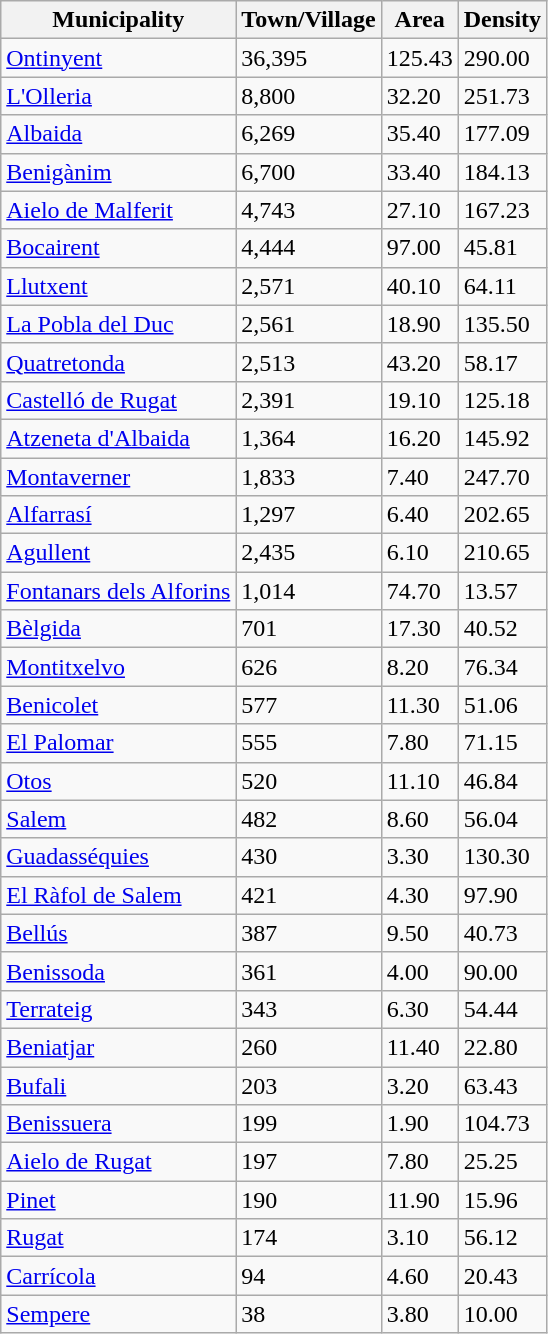<table class="wikitable">
<tr>
<th>Municipality</th>
<th>Town/Village</th>
<th>Area</th>
<th>Density</th>
</tr>
<tr>
<td><a href='#'>Ontinyent</a></td>
<td>36,395</td>
<td>125.43</td>
<td>290.00</td>
</tr>
<tr>
<td><a href='#'>L'Olleria</a></td>
<td>8,800</td>
<td>32.20</td>
<td>251.73</td>
</tr>
<tr>
<td><a href='#'>Albaida</a></td>
<td>6,269</td>
<td>35.40</td>
<td>177.09</td>
</tr>
<tr>
<td><a href='#'>Benigànim</a></td>
<td>6,700</td>
<td>33.40</td>
<td>184.13</td>
</tr>
<tr>
<td><a href='#'>Aielo de Malferit</a></td>
<td>4,743</td>
<td>27.10</td>
<td>167.23</td>
</tr>
<tr>
<td><a href='#'>Bocairent</a></td>
<td>4,444</td>
<td>97.00</td>
<td>45.81</td>
</tr>
<tr>
<td><a href='#'>Llutxent</a></td>
<td>2,571</td>
<td>40.10</td>
<td>64.11</td>
</tr>
<tr>
<td><a href='#'>La Pobla del Duc</a></td>
<td>2,561</td>
<td>18.90</td>
<td>135.50</td>
</tr>
<tr>
<td><a href='#'>Quatretonda</a></td>
<td>2,513</td>
<td>43.20</td>
<td>58.17</td>
</tr>
<tr>
<td><a href='#'>Castelló de Rugat</a></td>
<td>2,391</td>
<td>19.10</td>
<td>125.18</td>
</tr>
<tr>
<td><a href='#'>Atzeneta d'Albaida</a></td>
<td>1,364</td>
<td>16.20</td>
<td>145.92</td>
</tr>
<tr>
<td><a href='#'>Montaverner</a></td>
<td>1,833</td>
<td>7.40</td>
<td>247.70</td>
</tr>
<tr>
<td><a href='#'>Alfarrasí</a></td>
<td>1,297</td>
<td>6.40</td>
<td>202.65</td>
</tr>
<tr>
<td><a href='#'>Agullent</a></td>
<td>2,435</td>
<td>6.10</td>
<td>210.65</td>
</tr>
<tr>
<td><a href='#'>Fontanars dels Alforins</a></td>
<td>1,014</td>
<td>74.70</td>
<td>13.57</td>
</tr>
<tr>
<td><a href='#'>Bèlgida</a></td>
<td>701</td>
<td>17.30</td>
<td>40.52</td>
</tr>
<tr>
<td><a href='#'>Montitxelvo</a></td>
<td>626</td>
<td>8.20</td>
<td>76.34</td>
</tr>
<tr>
<td><a href='#'>Benicolet</a></td>
<td>577</td>
<td>11.30</td>
<td>51.06</td>
</tr>
<tr>
<td><a href='#'>El Palomar</a></td>
<td>555</td>
<td>7.80</td>
<td>71.15</td>
</tr>
<tr>
<td><a href='#'>Otos</a></td>
<td>520</td>
<td>11.10</td>
<td>46.84</td>
</tr>
<tr>
<td><a href='#'>Salem</a></td>
<td>482</td>
<td>8.60</td>
<td>56.04</td>
</tr>
<tr>
<td><a href='#'>Guadasséquies</a></td>
<td>430</td>
<td>3.30</td>
<td>130.30</td>
</tr>
<tr>
<td><a href='#'>El Ràfol de Salem</a></td>
<td>421</td>
<td>4.30</td>
<td>97.90</td>
</tr>
<tr>
<td><a href='#'>Bellús</a></td>
<td>387</td>
<td>9.50</td>
<td>40.73</td>
</tr>
<tr>
<td><a href='#'>Benissoda</a></td>
<td>361</td>
<td>4.00</td>
<td>90.00</td>
</tr>
<tr>
<td><a href='#'>Terrateig</a></td>
<td>343</td>
<td>6.30</td>
<td>54.44</td>
</tr>
<tr>
<td><a href='#'>Beniatjar</a></td>
<td>260</td>
<td>11.40</td>
<td>22.80</td>
</tr>
<tr>
<td><a href='#'>Bufali</a></td>
<td>203</td>
<td>3.20</td>
<td>63.43</td>
</tr>
<tr>
<td><a href='#'>Benissuera</a></td>
<td>199</td>
<td>1.90</td>
<td>104.73</td>
</tr>
<tr>
<td><a href='#'>Aielo de Rugat</a></td>
<td>197</td>
<td>7.80</td>
<td>25.25</td>
</tr>
<tr>
<td><a href='#'>Pinet</a></td>
<td>190</td>
<td>11.90</td>
<td>15.96</td>
</tr>
<tr>
<td><a href='#'>Rugat</a></td>
<td>174</td>
<td>3.10</td>
<td>56.12</td>
</tr>
<tr>
<td><a href='#'>Carrícola</a></td>
<td>94</td>
<td>4.60</td>
<td>20.43</td>
</tr>
<tr>
<td><a href='#'>Sempere</a></td>
<td>38</td>
<td>3.80</td>
<td>10.00</td>
</tr>
</table>
